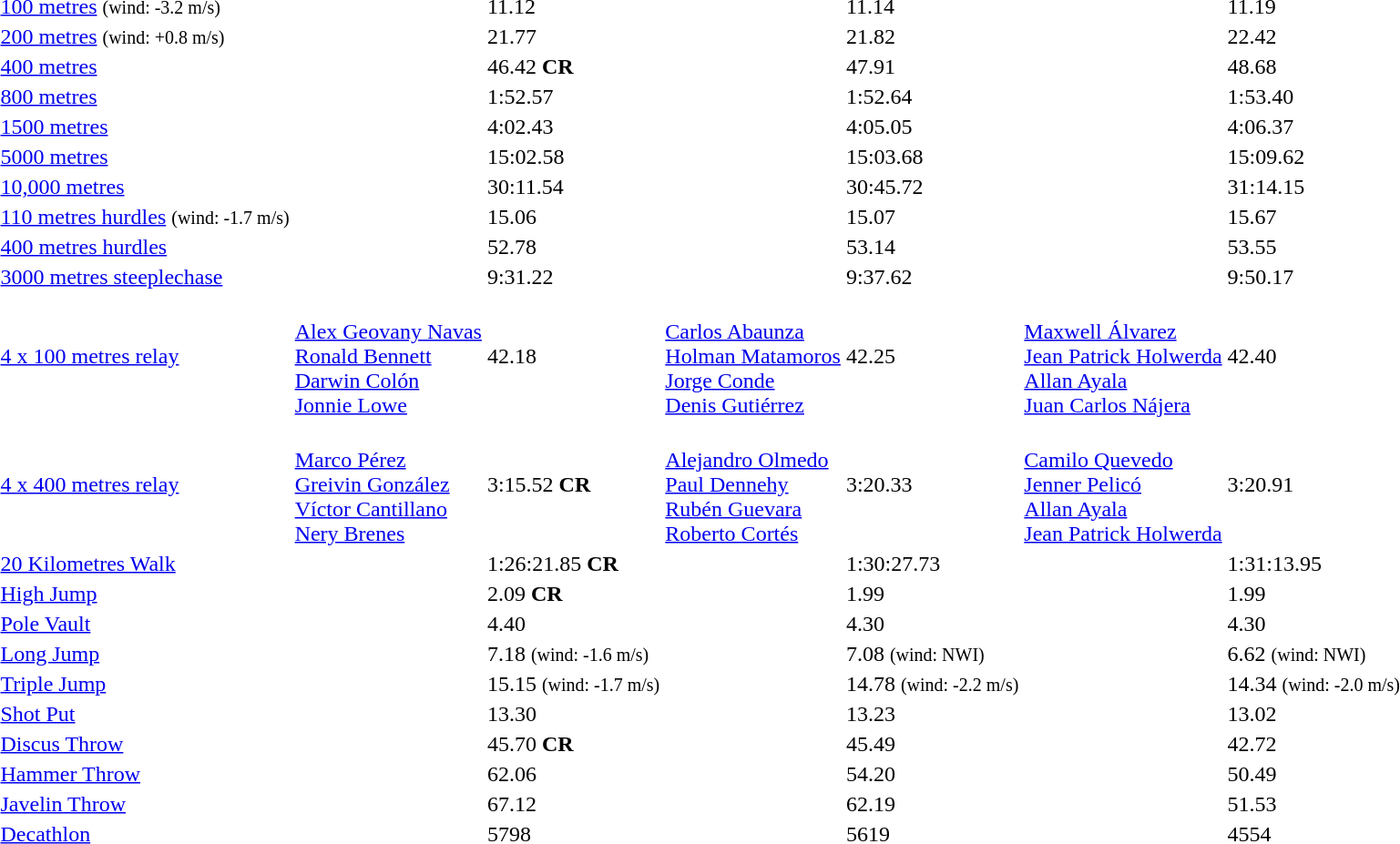<table>
<tr>
<td><a href='#'>100 metres</a> <small>(wind: -3.2 m/s)</small></td>
<td></td>
<td>11.12</td>
<td></td>
<td>11.14</td>
<td></td>
<td>11.19</td>
</tr>
<tr>
<td><a href='#'>200 metres</a> <small>(wind: +0.8 m/s)</small></td>
<td></td>
<td>21.77</td>
<td></td>
<td>21.82</td>
<td></td>
<td>22.42</td>
</tr>
<tr>
<td><a href='#'>400 metres</a></td>
<td></td>
<td>46.42 <strong>CR</strong></td>
<td></td>
<td>47.91</td>
<td></td>
<td>48.68</td>
</tr>
<tr>
<td><a href='#'>800 metres</a></td>
<td></td>
<td>1:52.57</td>
<td></td>
<td>1:52.64</td>
<td></td>
<td>1:53.40</td>
</tr>
<tr>
<td><a href='#'>1500 metres</a></td>
<td></td>
<td>4:02.43</td>
<td></td>
<td>4:05.05</td>
<td></td>
<td>4:06.37</td>
</tr>
<tr>
<td><a href='#'>5000 metres</a></td>
<td></td>
<td>15:02.58</td>
<td></td>
<td>15:03.68</td>
<td></td>
<td>15:09.62</td>
</tr>
<tr>
<td><a href='#'>10,000 metres</a></td>
<td></td>
<td>30:11.54</td>
<td></td>
<td>30:45.72</td>
<td></td>
<td>31:14.15</td>
</tr>
<tr>
<td><a href='#'>110 metres hurdles</a> <small>(wind: -1.7 m/s)</small></td>
<td></td>
<td>15.06</td>
<td></td>
<td>15.07</td>
<td></td>
<td>15.67</td>
</tr>
<tr>
<td><a href='#'>400 metres hurdles</a></td>
<td></td>
<td>52.78</td>
<td></td>
<td>53.14</td>
<td></td>
<td>53.55</td>
</tr>
<tr>
<td><a href='#'>3000 metres steeplechase</a></td>
<td></td>
<td>9:31.22</td>
<td></td>
<td>9:37.62</td>
<td></td>
<td>9:50.17</td>
</tr>
<tr>
<td><a href='#'>4 x 100 metres relay</a></td>
<td> <br> <a href='#'>Alex Geovany Navas</a> <br> <a href='#'>Ronald Bennett</a> <br> <a href='#'>Darwin Colón</a> <br> <a href='#'>Jonnie Lowe</a></td>
<td>42.18</td>
<td> <br> <a href='#'>Carlos Abaunza</a> <br> <a href='#'>Holman Matamoros</a> <br> <a href='#'>Jorge Conde</a> <br> <a href='#'>Denis Gutiérrez</a></td>
<td>42.25</td>
<td> <br> <a href='#'>Maxwell Álvarez</a> <br> <a href='#'>Jean Patrick Holwerda</a> <br> <a href='#'>Allan Ayala</a> <br> <a href='#'>Juan Carlos Nájera</a></td>
<td>42.40</td>
</tr>
<tr>
<td><a href='#'>4 x 400 metres relay</a></td>
<td> <br> <a href='#'>Marco Pérez</a> <br> <a href='#'>Greivin González</a> <br> <a href='#'>Víctor Cantillano</a> <br> <a href='#'>Nery Brenes</a></td>
<td>3:15.52 <strong>CR</strong></td>
<td> <br> <a href='#'>Alejandro Olmedo</a> <br> <a href='#'>Paul Dennehy</a> <br> <a href='#'>Rubén Guevara</a> <br> <a href='#'>Roberto Cortés</a></td>
<td>3:20.33</td>
<td> <br> <a href='#'>Camilo Quevedo</a> <br> <a href='#'>Jenner Pelicó</a> <br> <a href='#'>Allan Ayala</a> <br> <a href='#'>Jean Patrick Holwerda</a></td>
<td>3:20.91</td>
</tr>
<tr>
<td><a href='#'>20 Kilometres Walk</a></td>
<td></td>
<td>1:26:21.85 <strong>CR</strong></td>
<td></td>
<td>1:30:27.73</td>
<td></td>
<td>1:31:13.95</td>
</tr>
<tr>
<td><a href='#'>High Jump</a></td>
<td></td>
<td>2.09 <strong>CR</strong></td>
<td></td>
<td>1.99</td>
<td></td>
<td>1.99</td>
</tr>
<tr>
<td><a href='#'>Pole Vault</a></td>
<td></td>
<td>4.40</td>
<td></td>
<td>4.30</td>
<td></td>
<td>4.30</td>
</tr>
<tr>
<td><a href='#'>Long Jump</a></td>
<td></td>
<td>7.18 <small>(wind: -1.6 m/s)</small></td>
<td></td>
<td>7.08 <small>(wind: NWI)</small></td>
<td></td>
<td>6.62 <small>(wind: NWI)</small></td>
</tr>
<tr>
<td><a href='#'>Triple Jump</a></td>
<td></td>
<td>15.15 <small>(wind: -1.7 m/s)</small></td>
<td></td>
<td>14.78 <small>(wind: -2.2 m/s)</small></td>
<td></td>
<td>14.34 <small>(wind: -2.0 m/s)</small></td>
</tr>
<tr>
<td><a href='#'>Shot Put</a></td>
<td></td>
<td>13.30</td>
<td></td>
<td>13.23</td>
<td></td>
<td>13.02</td>
</tr>
<tr>
<td><a href='#'>Discus Throw</a></td>
<td></td>
<td>45.70 <strong>CR</strong></td>
<td></td>
<td>45.49</td>
<td></td>
<td>42.72</td>
</tr>
<tr>
<td><a href='#'>Hammer Throw</a></td>
<td></td>
<td>62.06</td>
<td></td>
<td>54.20</td>
<td></td>
<td>50.49</td>
</tr>
<tr>
<td><a href='#'>Javelin Throw</a></td>
<td></td>
<td>67.12</td>
<td></td>
<td>62.19</td>
<td></td>
<td>51.53</td>
</tr>
<tr>
<td><a href='#'>Decathlon</a></td>
<td></td>
<td>5798</td>
<td></td>
<td>5619</td>
<td></td>
<td>4554</td>
</tr>
</table>
